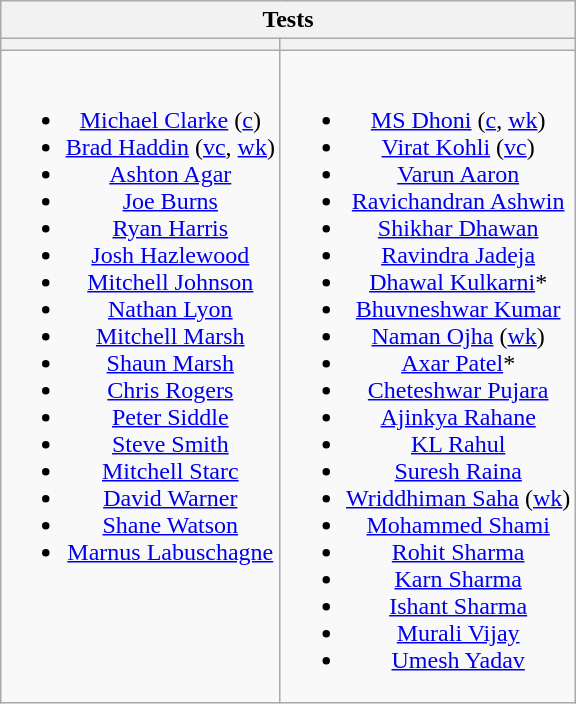<table class="wikitable" style="text-align:center; margin:0 auto">
<tr>
<th colspan=2>Tests</th>
</tr>
<tr>
<th></th>
<th></th>
</tr>
<tr style="vertical-align:top">
<td><br><ul><li><a href='#'>Michael Clarke</a> (<a href='#'>c</a>)</li><li><a href='#'>Brad Haddin</a> (<a href='#'>vc</a>, <a href='#'>wk</a>)</li><li><a href='#'>Ashton Agar</a></li><li><a href='#'>Joe Burns</a></li><li><a href='#'>Ryan Harris</a></li><li><a href='#'>Josh Hazlewood</a></li><li><a href='#'>Mitchell Johnson</a></li><li><a href='#'>Nathan Lyon</a></li><li><a href='#'>Mitchell Marsh</a></li><li><a href='#'>Shaun Marsh</a></li><li><a href='#'>Chris Rogers</a></li><li><a href='#'>Peter Siddle</a></li><li><a href='#'>Steve Smith</a></li><li><a href='#'>Mitchell Starc</a></li><li><a href='#'>David Warner</a></li><li><a href='#'>Shane Watson</a></li><li><a href='#'>Marnus Labuschagne</a></li></ul></td>
<td><br><ul><li><a href='#'>MS Dhoni</a> (<a href='#'>c</a>, <a href='#'>wk</a>)</li><li><a href='#'>Virat Kohli</a> (<a href='#'>vc</a>)</li><li><a href='#'>Varun Aaron</a></li><li><a href='#'>Ravichandran Ashwin</a></li><li><a href='#'>Shikhar Dhawan</a></li><li><a href='#'>Ravindra Jadeja</a></li><li><a href='#'>Dhawal Kulkarni</a>*</li><li><a href='#'>Bhuvneshwar Kumar</a></li><li><a href='#'>Naman Ojha</a> (<a href='#'>wk</a>)</li><li><a href='#'>Axar Patel</a>*</li><li><a href='#'>Cheteshwar Pujara</a></li><li><a href='#'>Ajinkya Rahane</a></li><li><a href='#'>KL Rahul</a></li><li><a href='#'>Suresh Raina</a></li><li><a href='#'>Wriddhiman Saha</a> (<a href='#'>wk</a>)</li><li><a href='#'>Mohammed Shami</a></li><li><a href='#'>Rohit Sharma</a></li><li><a href='#'>Karn Sharma</a></li><li><a href='#'>Ishant Sharma</a></li><li><a href='#'>Murali Vijay</a></li><li><a href='#'>Umesh Yadav</a></li></ul></td>
</tr>
</table>
